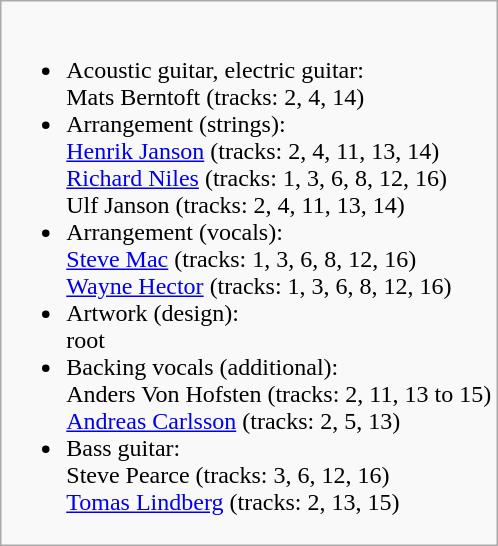<table class="wikitable"|width=100%>
<tr>
<td><br><ul><li>Acoustic guitar, electric guitar:<br>Mats Berntoft (tracks: 2, 4, 14)</li><li>Arrangement (strings):<br><a href='#'>Henrik Janson</a> (tracks: 2, 4, 11, 13, 14)<br><a href='#'>Richard Niles</a> (tracks: 1, 3, 6, 8, 12, 16)<br>Ulf Janson (tracks: 2, 4, 11, 13, 14)</li><li>Arrangement (vocals):<br><a href='#'>Steve Mac</a> (tracks: 1, 3, 6, 8, 12, 16)<br><a href='#'>Wayne Hector</a> (tracks: 1, 3, 6, 8, 12, 16)</li><li>Artwork (design):<br>root</li><li>Backing vocals (additional):<br>Anders Von Hofsten (tracks: 2, 11, 13 to 15)<br><a href='#'>Andreas Carlsson</a> (tracks: 2, 5, 13)</li><li>Bass guitar:<br>Steve Pearce (tracks: 3, 6, 12, 16)<br><a href='#'>Tomas Lindberg</a> (tracks: 2, 13, 15)</li></ul></td>
</tr>
</table>
